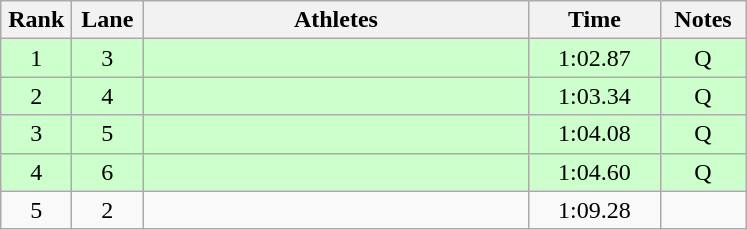<table class="wikitable sortable" style="text-align:center;">
<tr>
<th width=40>Rank</th>
<th width=40>Lane</th>
<th width=250>Athletes</th>
<th width=80>Time</th>
<th width=50>Notes</th>
</tr>
<tr bgcolor=ccffcc>
<td>1</td>
<td>3</td>
<td align=left></td>
<td>1:02.87</td>
<td>Q</td>
</tr>
<tr bgcolor=ccffcc>
<td>2</td>
<td>4</td>
<td align=left></td>
<td>1:03.34</td>
<td>Q</td>
</tr>
<tr bgcolor=ccffcc>
<td>3</td>
<td>5</td>
<td align=left></td>
<td>1:04.08</td>
<td>Q</td>
</tr>
<tr bgcolor=ccffcc>
<td>4</td>
<td>6</td>
<td align=left></td>
<td>1:04.60</td>
<td>Q</td>
</tr>
<tr>
<td>5</td>
<td>2</td>
<td align=left></td>
<td>1:09.28</td>
<td></td>
</tr>
</table>
